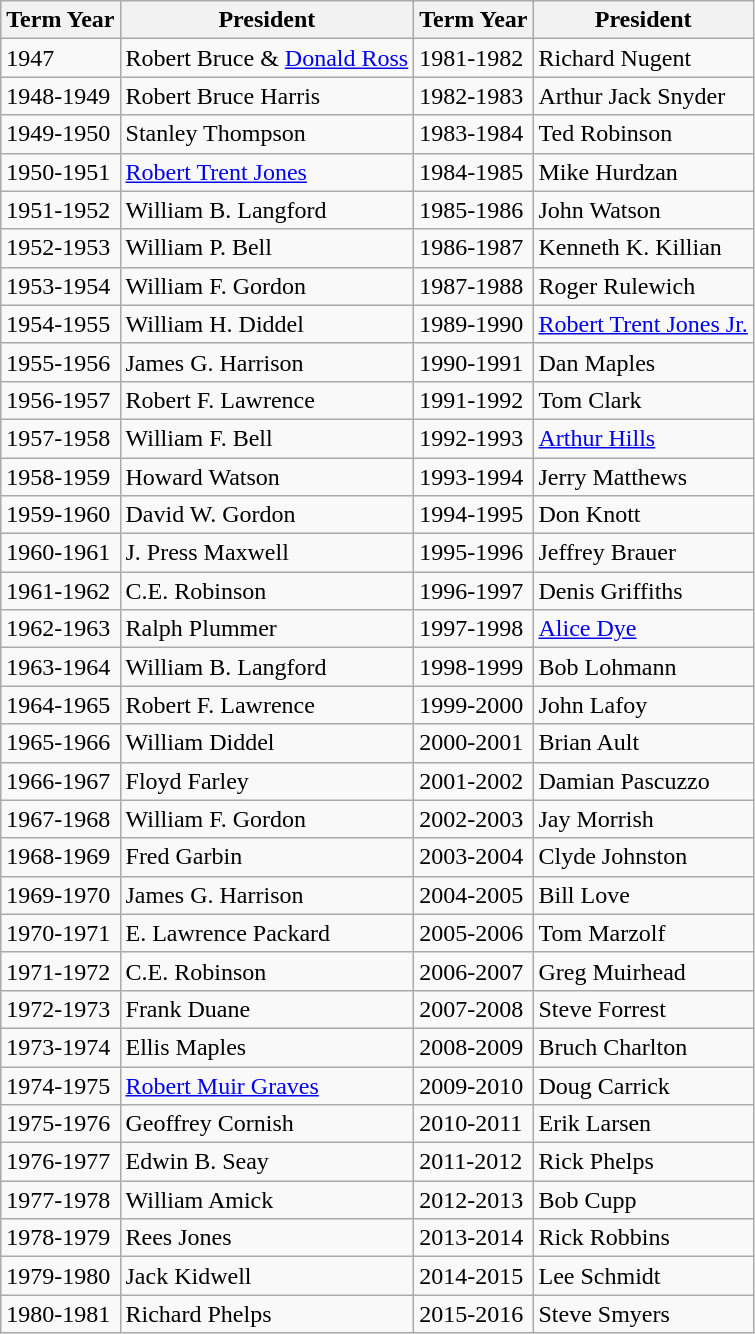<table class="wikitable">
<tr>
<th>Term Year</th>
<th>President</th>
<th>Term Year</th>
<th>President</th>
</tr>
<tr>
<td>1947</td>
<td>Robert Bruce & <a href='#'>Donald Ross</a></td>
<td>1981-1982</td>
<td>Richard Nugent</td>
</tr>
<tr>
<td>1948-1949</td>
<td>Robert Bruce Harris</td>
<td>1982-1983</td>
<td>Arthur Jack Snyder</td>
</tr>
<tr>
<td>1949-1950</td>
<td>Stanley Thompson</td>
<td>1983-1984</td>
<td>Ted Robinson</td>
</tr>
<tr>
<td>1950-1951</td>
<td><a href='#'>Robert Trent Jones</a></td>
<td>1984-1985</td>
<td>Mike Hurdzan</td>
</tr>
<tr>
<td>1951-1952</td>
<td>William B. Langford</td>
<td>1985-1986</td>
<td>John Watson</td>
</tr>
<tr>
<td>1952-1953</td>
<td>William P. Bell</td>
<td>1986-1987</td>
<td>Kenneth K. Killian</td>
</tr>
<tr>
<td>1953-1954</td>
<td>William F. Gordon</td>
<td>1987-1988</td>
<td>Roger Rulewich</td>
</tr>
<tr>
<td>1954-1955</td>
<td>William H. Diddel</td>
<td>1989-1990</td>
<td><a href='#'>Robert Trent Jones Jr.</a></td>
</tr>
<tr>
<td>1955-1956</td>
<td>James G. Harrison</td>
<td>1990-1991</td>
<td>Dan Maples</td>
</tr>
<tr>
<td>1956-1957</td>
<td>Robert F. Lawrence</td>
<td>1991-1992</td>
<td>Tom Clark</td>
</tr>
<tr>
<td>1957-1958</td>
<td>William F. Bell</td>
<td>1992-1993</td>
<td><a href='#'>Arthur Hills</a></td>
</tr>
<tr>
<td>1958-1959</td>
<td>Howard Watson</td>
<td>1993-1994</td>
<td>Jerry Matthews</td>
</tr>
<tr>
<td>1959-1960</td>
<td>David W. Gordon</td>
<td>1994-1995</td>
<td>Don Knott</td>
</tr>
<tr>
<td>1960-1961</td>
<td>J. Press Maxwell</td>
<td>1995-1996</td>
<td>Jeffrey Brauer</td>
</tr>
<tr>
<td>1961-1962</td>
<td>C.E. Robinson</td>
<td>1996-1997</td>
<td>Denis Griffiths</td>
</tr>
<tr>
<td>1962-1963</td>
<td>Ralph Plummer</td>
<td>1997-1998</td>
<td><a href='#'>Alice Dye</a></td>
</tr>
<tr>
<td>1963-1964</td>
<td>William B. Langford</td>
<td>1998-1999</td>
<td>Bob Lohmann</td>
</tr>
<tr>
<td>1964-1965</td>
<td>Robert F. Lawrence</td>
<td>1999-2000</td>
<td>John Lafoy</td>
</tr>
<tr>
<td>1965-1966</td>
<td>William Diddel</td>
<td>2000-2001</td>
<td>Brian Ault</td>
</tr>
<tr>
<td>1966-1967</td>
<td>Floyd Farley</td>
<td>2001-2002</td>
<td>Damian Pascuzzo</td>
</tr>
<tr>
<td>1967-1968</td>
<td>William F. Gordon</td>
<td>2002-2003</td>
<td>Jay Morrish</td>
</tr>
<tr>
<td>1968-1969</td>
<td>Fred Garbin</td>
<td>2003-2004</td>
<td>Clyde Johnston</td>
</tr>
<tr>
<td>1969-1970</td>
<td>James G. Harrison</td>
<td>2004-2005</td>
<td>Bill Love</td>
</tr>
<tr>
<td>1970-1971</td>
<td>E. Lawrence Packard</td>
<td>2005-2006</td>
<td>Tom Marzolf</td>
</tr>
<tr>
<td>1971-1972</td>
<td>C.E. Robinson</td>
<td>2006-2007</td>
<td>Greg Muirhead</td>
</tr>
<tr>
<td>1972-1973</td>
<td>Frank Duane</td>
<td>2007-2008</td>
<td>Steve Forrest</td>
</tr>
<tr>
<td>1973-1974</td>
<td>Ellis Maples</td>
<td>2008-2009</td>
<td>Bruch Charlton</td>
</tr>
<tr>
<td>1974-1975</td>
<td><a href='#'>Robert Muir Graves</a></td>
<td>2009-2010</td>
<td>Doug Carrick</td>
</tr>
<tr>
<td>1975-1976</td>
<td>Geoffrey Cornish</td>
<td>2010-2011</td>
<td>Erik Larsen</td>
</tr>
<tr>
<td>1976-1977</td>
<td>Edwin B. Seay</td>
<td>2011-2012</td>
<td>Rick Phelps</td>
</tr>
<tr>
<td>1977-1978</td>
<td>William Amick</td>
<td>2012-2013</td>
<td>Bob Cupp</td>
</tr>
<tr>
<td>1978-1979</td>
<td>Rees Jones</td>
<td>2013-2014</td>
<td>Rick Robbins</td>
</tr>
<tr>
<td>1979-1980</td>
<td>Jack Kidwell</td>
<td>2014-2015</td>
<td>Lee Schmidt</td>
</tr>
<tr>
<td>1980-1981</td>
<td>Richard Phelps</td>
<td>2015-2016</td>
<td>Steve Smyers</td>
</tr>
</table>
